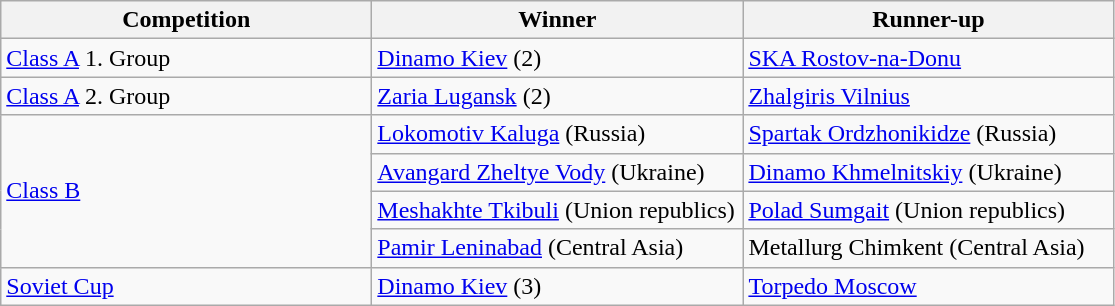<table class="wikitable">
<tr>
<th style="width:15em">Competition</th>
<th style="width:15em">Winner</th>
<th style="width:15em">Runner-up</th>
</tr>
<tr>
<td><a href='#'>Class A</a> 1. Group</td>
<td><a href='#'>Dinamo Kiev</a> (2)</td>
<td><a href='#'>SKA Rostov-na-Donu</a></td>
</tr>
<tr>
<td><a href='#'>Class A</a> 2. Group</td>
<td><a href='#'>Zaria Lugansk</a> (2)</td>
<td><a href='#'>Zhalgiris Vilnius</a></td>
</tr>
<tr>
<td rowspan=4><a href='#'>Class B</a></td>
<td><a href='#'>Lokomotiv Kaluga</a> (Russia)</td>
<td><a href='#'>Spartak Ordzhonikidze</a> (Russia)</td>
</tr>
<tr>
<td><a href='#'>Avangard Zheltye Vody</a> (Ukraine)</td>
<td><a href='#'>Dinamo Khmelnitskiy</a> (Ukraine)</td>
</tr>
<tr>
<td><a href='#'>Meshakhte Tkibuli</a> (Union republics)</td>
<td><a href='#'>Polad Sumgait</a> (Union republics)</td>
</tr>
<tr>
<td><a href='#'>Pamir Leninabad</a> (Central Asia)</td>
<td>Metallurg Chimkent (Central Asia)</td>
</tr>
<tr>
<td><a href='#'>Soviet Cup</a></td>
<td><a href='#'>Dinamo Kiev</a> (3)</td>
<td><a href='#'>Torpedo Moscow</a></td>
</tr>
</table>
